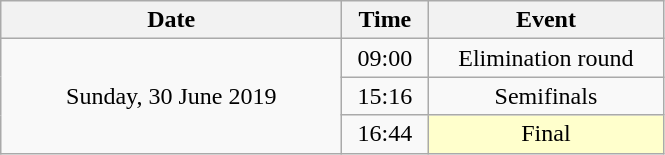<table class = "wikitable" style="text-align:center;">
<tr>
<th width=220>Date</th>
<th width=50>Time</th>
<th width=150>Event</th>
</tr>
<tr>
<td rowspan=3>Sunday, 30 June 2019</td>
<td>09:00</td>
<td>Elimination round</td>
</tr>
<tr>
<td>15:16</td>
<td>Semifinals</td>
</tr>
<tr>
<td>16:44</td>
<td bgcolor=ffffcc>Final</td>
</tr>
</table>
